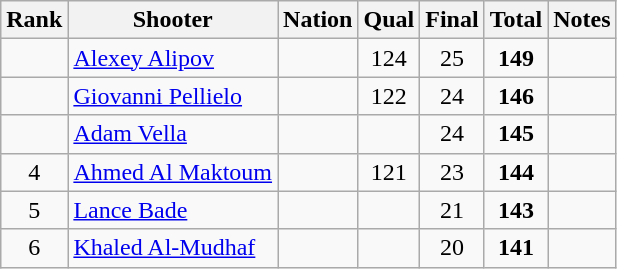<table class="wikitable sortable" style="text-align: center">
<tr>
<th>Rank</th>
<th>Shooter</th>
<th>Nation</th>
<th>Qual</th>
<th>Final</th>
<th>Total</th>
<th>Notes</th>
</tr>
<tr>
<td></td>
<td align=left><a href='#'>Alexey Alipov</a></td>
<td align=left></td>
<td>124</td>
<td>25</td>
<td><strong>149</strong></td>
<td></td>
</tr>
<tr>
<td></td>
<td align=left><a href='#'>Giovanni Pellielo</a></td>
<td align=left></td>
<td>122</td>
<td>24</td>
<td><strong>146</strong></td>
<td></td>
</tr>
<tr>
<td></td>
<td align=left><a href='#'>Adam Vella</a></td>
<td align=left></td>
<td></td>
<td>24</td>
<td><strong>145</strong></td>
<td></td>
</tr>
<tr>
<td>4</td>
<td align=left><a href='#'>Ahmed Al Maktoum</a></td>
<td align=left></td>
<td>121</td>
<td>23</td>
<td><strong>144</strong></td>
<td></td>
</tr>
<tr>
<td>5</td>
<td align=left><a href='#'>Lance Bade</a></td>
<td align=left></td>
<td></td>
<td>21</td>
<td><strong>143</strong></td>
<td></td>
</tr>
<tr>
<td>6</td>
<td align=left><a href='#'>Khaled Al-Mudhaf</a></td>
<td align=left></td>
<td></td>
<td>20</td>
<td><strong>141</strong></td>
<td></td>
</tr>
</table>
